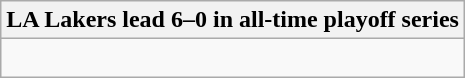<table class="wikitable collapsible collapsed">
<tr>
<th>LA Lakers lead 6–0 in all-time playoff series</th>
</tr>
<tr>
<td><br>




</td>
</tr>
</table>
